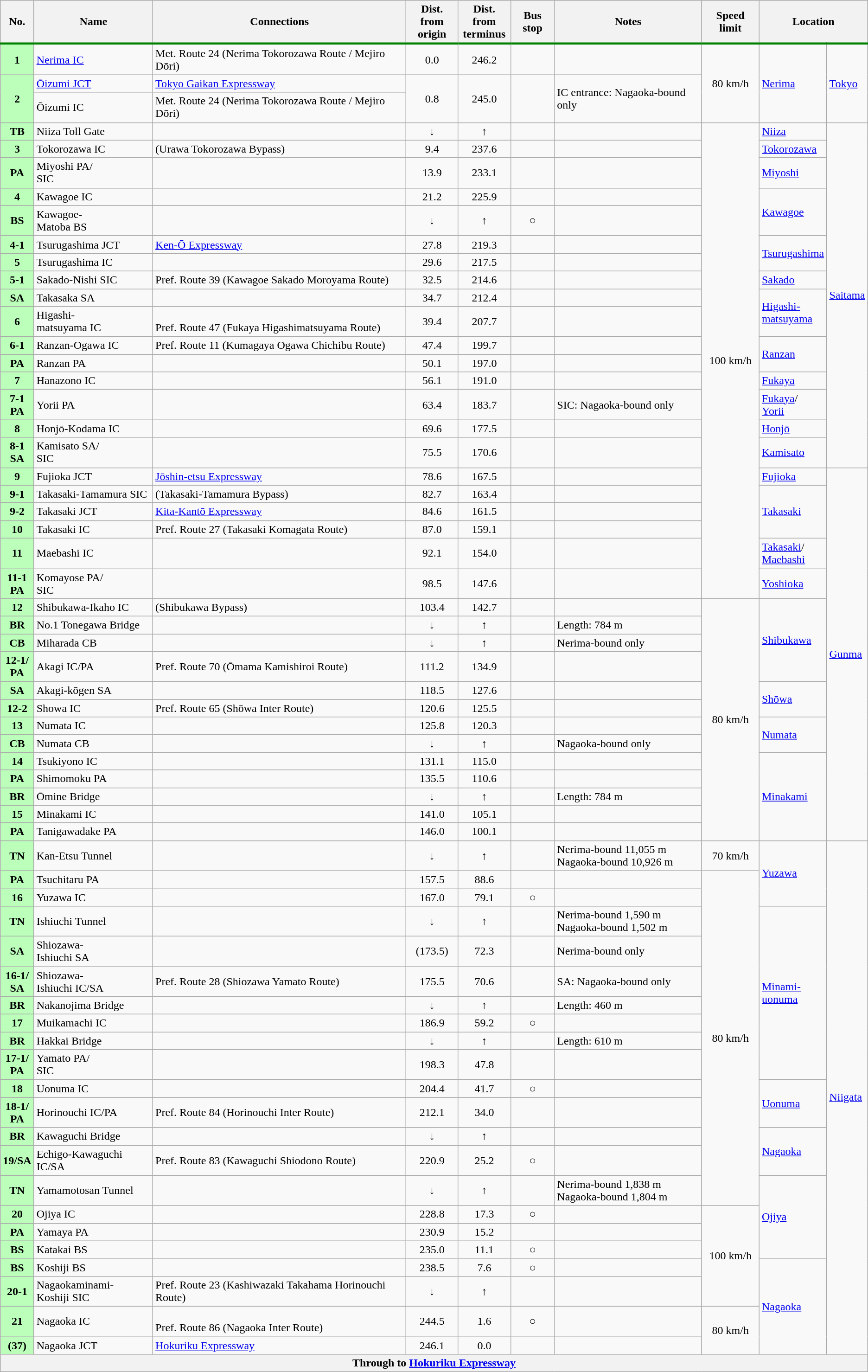<table class="wikitable">
<tr>
<th style="border-bottom: 3px solid green;">No.</th>
<th style="border-bottom: 3px solid green;">Name</th>
<th style="border-bottom: 3px solid green;">Connections</th>
<th style="border-bottom: 3px solid green;">Dist. from<br>origin</th>
<th style="border-bottom: 3px solid green;">Dist. from<br>terminus</th>
<th style="border-bottom: 3px solid green;">Bus stop</th>
<th style="border-bottom: 3px solid green;">Notes</th>
<th style="border-bottom: 3px solid green;">Speed limit</th>
<th style="border-bottom: 3px solid green;" colspan="2">Location</th>
</tr>
<tr>
<th style="background-color: #BFB;">1</th>
<td><a href='#'>Nerima IC</a></td>
<td>Met. Route 24 (Nerima Tokorozawa Route / Mejiro Dōri)</td>
<td style="text-align: center;">0.0</td>
<td style="text-align: center;">246.2</td>
<td style="text-align: center;"></td>
<td></td>
<td rowspan="4" style="text-align: center;">80 km/h</td>
<td rowspan="3"><a href='#'>Nerima</a></td>
<td rowspan="3" style="width:1em;"><a href='#'>Tokyo</a></td>
</tr>
<tr>
<th rowspan="2" style="background-color: #BFB; text-align: center;">2</th>
<td><a href='#'>Ōizumi JCT</a></td>
<td> <a href='#'>Tokyo Gaikan Expressway</a></td>
<td rowspan="2" style="text-align: center;">0.8</td>
<td rowspan="2" style="text-align: center;">245.0</td>
<td rowspan="2" style="text-align: center;"></td>
<td rowspan="2">IC entrance: Nagaoka-bound only</td>
</tr>
<tr>
<td>Ōizumi IC</td>
<td>Met. Route 24 (Nerima Tokorozawa Route / Mejiro Dōri)</td>
</tr>
<tr>
<th rowspan="2" style="background-color: #BFB;">TB</th>
<td rowspan="2">Niiza Toll Gate</td>
<td rowspan="2"></td>
<td rowspan="2" style="text-align: center;">↓</td>
<td rowspan="2" style="text-align: center;">↑</td>
<td rowspan="2" style="text-align: center;"></td>
<td rowspan="2"></td>
<td rowspan="2"><a href='#'>Niiza</a></td>
<td rowspan="17" style="width:1em;"><a href='#'>Saitama</a></td>
</tr>
<tr>
<td rowspan="23" style="text-align: center;">100 km/h</td>
</tr>
<tr>
<th style="background-color: #BFB;">3</th>
<td>Tokorozawa IC</td>
<td> (Urawa Tokorozawa Bypass)</td>
<td style="text-align: center;">9.4</td>
<td style="text-align: center;">237.6</td>
<td style="text-align: center;"></td>
<td></td>
<td><a href='#'>Tokorozawa</a></td>
</tr>
<tr>
<th style="background-color: #BFB;">PA</th>
<td>Miyoshi PA/<br>SIC</td>
<td></td>
<td style="text-align: center;">13.9</td>
<td style="text-align: center;">233.1</td>
<td style="text-align: center;"></td>
<td></td>
<td><a href='#'>Miyoshi</a></td>
</tr>
<tr>
<th style="background-color: #BFB;">4</th>
<td>Kawagoe IC</td>
<td></td>
<td style="text-align: center;">21.2</td>
<td style="text-align: center;">225.9</td>
<td style="text-align: center;"></td>
<td></td>
<td rowspan="2"><a href='#'>Kawagoe</a></td>
</tr>
<tr>
<th style="background-color: #BFB;">BS</th>
<td>Kawagoe-<br>Matoba BS</td>
<td></td>
<td style="text-align: center;">↓</td>
<td style="text-align: center;">↑</td>
<td style="text-align: center;">○</td>
<td></td>
</tr>
<tr>
<th style="background-color: #BFB;">4-1</th>
<td>Tsurugashima JCT</td>
<td> <a href='#'>Ken-Ō Expressway</a></td>
<td style="text-align: center;">27.8</td>
<td style="text-align: center;">219.3</td>
<td style="text-align: center;"></td>
<td></td>
<td rowspan="2"><a href='#'>Tsurugashima</a></td>
</tr>
<tr>
<th style="background-color: #BFB;">5</th>
<td>Tsurugashima IC</td>
<td></td>
<td style="text-align: center;">29.6</td>
<td style="text-align: center;">217.5</td>
<td style="text-align: center;"></td>
<td></td>
</tr>
<tr>
<th style="background-color: #BFB;">5-1</th>
<td>Sakado-Nishi SIC</td>
<td>Pref. Route 39 (Kawagoe Sakado Moroyama Route)</td>
<td style="text-align: center;">32.5</td>
<td style="text-align: center;">214.6</td>
<td style="text-align: center;"></td>
<td></td>
<td><a href='#'>Sakado</a></td>
</tr>
<tr>
<th style="background-color: #BFB;">SA</th>
<td>Takasaka SA</td>
<td></td>
<td style="text-align: center;">34.7</td>
<td style="text-align: center;">212.4</td>
<td style="text-align: center;"></td>
<td></td>
<td rowspan="2"><a href='#'>Higashi-<br>matsuyama</a></td>
</tr>
<tr>
<th style="background-color: #BFB;">6</th>
<td>Higashi-<br>matsuyama IC</td>
<td><br>Pref. Route 47 (Fukaya Higashimatsuyama Route)</td>
<td style="text-align: center;">39.4</td>
<td style="text-align: center;">207.7</td>
<td style="text-align: center;"></td>
<td></td>
</tr>
<tr>
<th style="background-color: #BFB;">6-1</th>
<td>Ranzan-Ogawa IC</td>
<td>Pref. Route 11 (Kumagaya Ogawa Chichibu Route)</td>
<td style="text-align: center;">47.4</td>
<td style="text-align: center;">199.7</td>
<td style="text-align: center;"></td>
<td></td>
<td rowspan="2"><a href='#'>Ranzan</a></td>
</tr>
<tr>
<th style="background-color: #BFB;">PA</th>
<td>Ranzan PA</td>
<td></td>
<td style="text-align: center;">50.1</td>
<td style="text-align: center;">197.0</td>
<td style="text-align: center;"></td>
<td></td>
</tr>
<tr>
<th style="background-color: #BFB;">7</th>
<td>Hanazono IC</td>
<td></td>
<td style="text-align: center;">56.1</td>
<td style="text-align: center;">191.0</td>
<td style="text-align: center;"></td>
<td></td>
<td><a href='#'>Fukaya</a></td>
</tr>
<tr>
<th style="background-color: #BFB;">7-1<br>PA</th>
<td>Yorii PA</td>
<td></td>
<td style="text-align: center;">63.4</td>
<td style="text-align: center;">183.7</td>
<td style="text-align: center;"></td>
<td>SIC: Nagaoka-bound only</td>
<td><a href='#'>Fukaya</a>/<br><a href='#'>Yorii</a></td>
</tr>
<tr>
<th style="background-color: #BFB;">8</th>
<td>Honjō-Kodama IC</td>
<td></td>
<td style="text-align: center;">69.6</td>
<td style="text-align: center;">177.5</td>
<td style="text-align: center;"></td>
<td></td>
<td><a href='#'>Honjō</a></td>
</tr>
<tr>
<th style="background-color: #BFB;">8-1<br>SA</th>
<td>Kamisato SA/<br>SIC</td>
<td></td>
<td style="text-align: center;">75.5</td>
<td style="text-align: center;">170.6</td>
<td style="text-align: center;"></td>
<td></td>
<td><a href='#'>Kamisato</a></td>
</tr>
<tr>
<th style="background-color: #BFB;">9</th>
<td>Fujioka JCT</td>
<td> <a href='#'>Jōshin-etsu Expressway</a></td>
<td style="text-align: center;">78.6</td>
<td style="text-align: center;">167.5</td>
<td style="text-align: center;"></td>
<td></td>
<td><a href='#'>Fujioka</a></td>
<td rowspan="21" style="width:1em;"><a href='#'>Gunma</a></td>
</tr>
<tr>
<th style="background-color: #BFB;">9-1</th>
<td>Takasaki-Tamamura SIC</td>
<td> (Takasaki-Tamamura Bypass)</td>
<td style="text-align: center;">82.7</td>
<td style="text-align: center;">163.4</td>
<td style="text-align: center;"></td>
<td></td>
<td rowspan="3"><a href='#'>Takasaki</a></td>
</tr>
<tr>
<th style="background-color: #BFB;">9-2</th>
<td>Takasaki JCT</td>
<td> <a href='#'>Kita-Kantō Expressway</a></td>
<td style="text-align: center;">84.6</td>
<td style="text-align: center;">161.5</td>
<td style="text-align: center;"></td>
<td></td>
</tr>
<tr>
<th style="background-color: #BFB;">10</th>
<td>Takasaki IC</td>
<td>Pref. Route 27 (Takasaki Komagata Route)</td>
<td style="text-align: center;">87.0</td>
<td style="text-align: center;">159.1</td>
<td style="text-align: center;"></td>
<td></td>
</tr>
<tr>
<th style="background-color: #BFB;">11</th>
<td>Maebashi IC</td>
<td></td>
<td style="text-align: center;">92.1</td>
<td style="text-align: center;">154.0</td>
<td style="text-align: center;"></td>
<td></td>
<td><a href='#'>Takasaki</a>/<br><a href='#'>Maebashi</a></td>
</tr>
<tr>
<th style="background-color: #BFB;">11-1<br>PA</th>
<td>Komayose PA/<br>SIC</td>
<td></td>
<td style="text-align: center;">98.5</td>
<td style="text-align: center;">147.6</td>
<td style="text-align: center;"></td>
<td></td>
<td><a href='#'>Yoshioka</a></td>
</tr>
<tr>
<th rowspan="2" style="background-color: #BFB;">12</th>
<td rowspan="2">Shibukawa-Ikaho IC</td>
<td rowspan="2"> (Shibukawa Bypass)</td>
<td rowspan="2" style="text-align: center;">103.4</td>
<td rowspan="2" style="text-align: center;">142.7</td>
<td rowspan="2" style="text-align: center;"></td>
<td rowspan="2"></td>
<td rowspan="5"><a href='#'>Shibukawa</a></td>
</tr>
<tr>
<td rowspan="13" style="text-align: center;">80 km/h</td>
</tr>
<tr>
<th style="background-color: #BFB;">BR</th>
<td>No.1 Tonegawa Bridge</td>
<td></td>
<td style="text-align: center;">↓</td>
<td style="text-align: center;">↑</td>
<td style="text-align: center;"></td>
<td>Length: 784 m</td>
</tr>
<tr>
<th style="background-color: #BFB;">CB</th>
<td>Miharada CB</td>
<td></td>
<td style="text-align: center;">↓</td>
<td style="text-align: center;">↑</td>
<td style="text-align: center;"></td>
<td>Nerima-bound only</td>
</tr>
<tr>
<th style="background-color: #BFB;">12-1/<br>PA</th>
<td>Akagi IC/PA</td>
<td>Pref. Route 70 (Ōmama Kamishiroi Route)</td>
<td style="text-align: center;">111.2</td>
<td style="text-align: center;">134.9</td>
<td style="text-align: center;"></td>
<td></td>
</tr>
<tr>
<th style="background-color: #BFB;">SA</th>
<td>Akagi-kōgen SA</td>
<td></td>
<td style="text-align: center;">118.5</td>
<td style="text-align: center;">127.6</td>
<td style="text-align: center;"></td>
<td></td>
<td rowspan="2"><a href='#'>Shōwa</a></td>
</tr>
<tr>
<th style="background-color: #BFB;">12-2</th>
<td>Showa IC</td>
<td>Pref. Route 65 (Shōwa Inter Route)</td>
<td style="text-align: center;">120.6</td>
<td style="text-align: center;">125.5</td>
<td style="text-align: center;"></td>
<td></td>
</tr>
<tr>
<th style="background-color: #BFB;">13</th>
<td>Numata IC</td>
<td></td>
<td style="text-align: center;">125.8</td>
<td style="text-align: center;">120.3</td>
<td style="text-align: center;"></td>
<td></td>
<td rowspan="2"><a href='#'>Numata</a></td>
</tr>
<tr>
<th style="background-color: #BFB;">CB</th>
<td>Numata CB</td>
<td></td>
<td style="text-align: center;">↓</td>
<td style="text-align: center;">↑</td>
<td style="text-align: center;"></td>
<td>Nagaoka-bound only</td>
</tr>
<tr>
<th style="background-color: #BFB;">14</th>
<td>Tsukiyono IC</td>
<td></td>
<td style="text-align: center;">131.1</td>
<td style="text-align: center;">115.0</td>
<td style="text-align: center;"></td>
<td></td>
<td rowspan="6"><a href='#'>Minakami</a></td>
</tr>
<tr>
<th style="background-color: #BFB;">PA</th>
<td>Shimomoku PA</td>
<td></td>
<td style="text-align: center;">135.5</td>
<td style="text-align: center;">110.6</td>
<td style="text-align: center;"></td>
<td></td>
</tr>
<tr>
<th style="background-color: #BFB;">BR</th>
<td>Ōmine Bridge</td>
<td></td>
<td style="text-align: center;">↓</td>
<td style="text-align: center;">↑</td>
<td style="text-align: center;"></td>
<td>Length: 784 m</td>
</tr>
<tr>
<th style="background-color: #BFB;">15</th>
<td>Minakami IC</td>
<td></td>
<td style="text-align: center;">141.0</td>
<td style="text-align: center;">105.1</td>
<td style="text-align: center;"></td>
<td></td>
</tr>
<tr>
<th style="background-color: #BFB;">PA</th>
<td>Tanigawadake PA</td>
<td></td>
<td style="text-align: center;">146.0</td>
<td style="text-align: center;">100.1</td>
<td style="text-align: center;"></td>
<td></td>
</tr>
<tr>
<th rowspan="2" style="background-color: #BFB; text-align: center;">TN</th>
<td rowspan="2">Kan-Etsu Tunnel</td>
<td rowspan="2"></td>
<td rowspan="2" style="text-align: center;">↓</td>
<td rowspan="2" style="text-align: center;">↑</td>
<td rowspan="2" style="text-align: center;"></td>
<td rowspan="2">Nerima-bound 11,055 m<br>Nagaoka-bound 10,926 m</td>
<td rowspan="2" style="text-align: center;">70 km/h</td>
</tr>
<tr>
<td rowspan="3"><a href='#'>Yuzawa</a></td>
<td rowspan="24" style="width:1em;"><a href='#'>Niigata</a></td>
</tr>
<tr>
<th style="background-color: #BFB;">PA</th>
<td>Tsuchitaru PA</td>
<td></td>
<td style="text-align: center;">157.5</td>
<td style="text-align: center;">88.6</td>
<td style="text-align: center;"></td>
<td></td>
<td rowspan="15" style="text-align: center;">80 km/h</td>
</tr>
<tr>
<th style="background-color: #BFB;">16</th>
<td>Yuzawa IC</td>
<td></td>
<td style="text-align: center;">167.0</td>
<td style="text-align: center;">79.1</td>
<td style="text-align: center;">○</td>
<td></td>
</tr>
<tr>
<th style="background-color: #BFB;">TN</th>
<td>Ishiuchi Tunnel</td>
<td></td>
<td style="text-align: center;">↓</td>
<td style="text-align: center;">↑</td>
<td style="text-align: center;"></td>
<td>Nerima-bound 1,590 m<br>Nagaoka-bound 1,502 m</td>
<td rowspan="7"><a href='#'>Minami-<br>uonuma</a></td>
</tr>
<tr>
<th style="background-color: #BFB;">SA</th>
<td>Shiozawa-<br>Ishiuchi SA</td>
<td></td>
<td style="text-align: center;">(173.5)</td>
<td style="text-align: center;">72.3</td>
<td style="text-align: center;"></td>
<td>Nerima-bound only</td>
</tr>
<tr>
<th style="background-color: #BFB;">16-1/<br>SA</th>
<td>Shiozawa-<br>Ishiuchi IC/SA</td>
<td>Pref. Route 28 (Shiozawa Yamato Route)</td>
<td style="text-align: center;">175.5</td>
<td style="text-align: center;">70.6</td>
<td style="text-align: center;"></td>
<td>SA: Nagaoka-bound only</td>
</tr>
<tr>
<th style="background-color: #BFB;">BR</th>
<td>Nakanojima Bridge</td>
<td></td>
<td style="text-align: center;">↓</td>
<td style="text-align: center;">↑</td>
<td style="text-align: center;"></td>
<td>Length: 460 m</td>
</tr>
<tr>
<th style="background-color: #BFB;">17</th>
<td>Muikamachi IC</td>
<td></td>
<td style="text-align: center;">186.9</td>
<td style="text-align: center;">59.2</td>
<td style="text-align: center;">○</td>
<td></td>
</tr>
<tr>
<th style="background-color: #BFB;">BR</th>
<td>Hakkai Bridge</td>
<td></td>
<td style="text-align: center;">↓</td>
<td style="text-align: center;">↑</td>
<td style="text-align: center;"></td>
<td>Length: 610 m</td>
</tr>
<tr>
<th style="background-color: #BFB;">17-1/<br>PA</th>
<td>Yamato PA/<br>SIC</td>
<td></td>
<td style="text-align: center;">198.3</td>
<td style="text-align: center;">47.8</td>
<td style="text-align: center;"></td>
<td></td>
</tr>
<tr>
<th style="background-color: #BFB;">18</th>
<td>Uonuma IC</td>
<td></td>
<td style="text-align: center;">204.4</td>
<td style="text-align: center;">41.7</td>
<td style="text-align: center;">○</td>
<td></td>
<td rowspan="2"><a href='#'>Uonuma</a></td>
</tr>
<tr>
<th style="background-color: #BFB;">18-1/<br>PA</th>
<td>Horinouchi IC/PA</td>
<td>Pref. Route 84 (Horinouchi Inter Route)</td>
<td style="text-align: center;">212.1</td>
<td style="text-align: center;">34.0</td>
<td style="text-align: center;"></td>
<td></td>
</tr>
<tr>
<th style="background-color: #BFB;">BR</th>
<td>Kawaguchi Bridge</td>
<td></td>
<td style="text-align: center;">↓</td>
<td style="text-align: center;">↑</td>
<td style="text-align: center;"></td>
<td></td>
<td rowspan="2"><a href='#'>Nagaoka</a></td>
</tr>
<tr>
<th style="background-color: #BFB;">19/SA</th>
<td>Echigo-Kawaguchi IC/SA</td>
<td>Pref. Route 83 (Kawaguchi Shiodono Route)</td>
<td style="text-align: center;">220.9</td>
<td style="text-align: center;">25.2</td>
<td style="text-align: center;">○</td>
<td></td>
</tr>
<tr>
<th style="background-color: #BFB;">TN</th>
<td>Yamamotosan Tunnel</td>
<td></td>
<td style="text-align: center;">↓</td>
<td style="text-align: center;">↑</td>
<td style="text-align: center;"></td>
<td>Nerima-bound 1,838 m<br>Nagaoka-bound 1,804 m</td>
<td rowspan="5"><a href='#'>Ojiya</a></td>
</tr>
<tr>
<th rowspan="2" style="background-color: #BFB;">20</th>
<td rowspan="2">Ojiya IC</td>
<td rowspan="2"></td>
<td rowspan="2" style="text-align: center;">228.8</td>
<td rowspan="2" style="text-align: center;">17.3</td>
<td rowspan="2" style="text-align: center;">○</td>
<td rowspan="2"></td>
</tr>
<tr>
<td rowspan="6" style="text-align: center;">100 km/h</td>
</tr>
<tr>
<th style="background-color: #BFB;">PA</th>
<td>Yamaya PA</td>
<td></td>
<td style="text-align: center;">230.9</td>
<td style="text-align: center;">15.2</td>
<td style="text-align: center;"></td>
<td></td>
</tr>
<tr>
<th style="background-color: #BFB;">BS</th>
<td>Katakai BS</td>
<td></td>
<td style="text-align: center;">235.0</td>
<td style="text-align: center;">11.1</td>
<td style="text-align: center;">○</td>
<td></td>
</tr>
<tr>
<th style="background-color: #BFB;">BS</th>
<td>Koshiji BS</td>
<td></td>
<td style="text-align: center;">238.5</td>
<td style="text-align: center;">7.6</td>
<td style="text-align: center;">○</td>
<td></td>
<td rowspan="5"><a href='#'>Nagaoka</a></td>
</tr>
<tr>
<th style="background-color: #BFB;">20-1</th>
<td>Nagaokaminami-<br>Koshiji SIC</td>
<td>Pref. Route 23 (Kashiwazaki Takahama Horinouchi Route)</td>
<td style="text-align: center;">↓</td>
<td style="text-align: center;">↑</td>
<td></td>
<td></td>
</tr>
<tr>
<th rowspan="2" style="background-color: #BFB;">21</th>
<td rowspan="2">Nagaoka IC</td>
<td rowspan="2"><br>Pref. Route 86 (Nagaoka Inter Route)</td>
<td rowspan="2" style="text-align: center;">244.5</td>
<td rowspan="2" style="text-align: center;">1.6</td>
<td rowspan="2" style="text-align: center;">○</td>
<td rowspan="2"></td>
</tr>
<tr>
<td rowspan="2" style="text-align: center;">80 km/h</td>
</tr>
<tr>
<th style="background-color: #BFB;">(37)</th>
<td>Nagaoka JCT</td>
<td> <a href='#'>Hokuriku Expressway</a></td>
<td style="text-align: center;">246.1</td>
<td style="text-align: center;">0.0</td>
<td style="text-align: center;"></td>
<td style="text-align: center;"></td>
</tr>
<tr>
<th colspan="10">Through to  <a href='#'>Hokuriku Expressway</a></th>
</tr>
</table>
